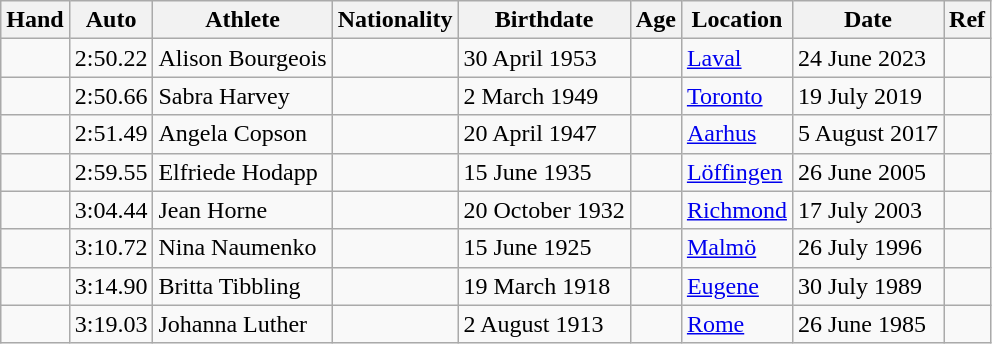<table class="wikitable">
<tr>
<th>Hand</th>
<th>Auto</th>
<th>Athlete</th>
<th>Nationality</th>
<th>Birthdate</th>
<th>Age</th>
<th>Location</th>
<th>Date</th>
<th>Ref</th>
</tr>
<tr>
<td></td>
<td>2:50.22</td>
<td>Alison Bourgeois</td>
<td></td>
<td>30 April 1953</td>
<td></td>
<td><a href='#'>Laval</a></td>
<td>24 June 2023</td>
<td></td>
</tr>
<tr>
<td></td>
<td>2:50.66</td>
<td>Sabra Harvey</td>
<td></td>
<td>2 March 1949</td>
<td></td>
<td><a href='#'>Toronto</a></td>
<td>19 July 2019</td>
<td></td>
</tr>
<tr>
<td></td>
<td>2:51.49</td>
<td>Angela Copson</td>
<td></td>
<td>20 April 1947</td>
<td></td>
<td><a href='#'>Aarhus</a></td>
<td>5 August 2017</td>
<td></td>
</tr>
<tr>
<td></td>
<td>2:59.55</td>
<td>Elfriede Hodapp</td>
<td></td>
<td>15 June 1935</td>
<td></td>
<td><a href='#'>Löffingen</a></td>
<td>26 June 2005</td>
<td></td>
</tr>
<tr>
<td></td>
<td>3:04.44</td>
<td>Jean Horne</td>
<td></td>
<td>20 October 1932</td>
<td></td>
<td><a href='#'>Richmond</a></td>
<td>17 July 2003</td>
<td></td>
</tr>
<tr>
<td></td>
<td>3:10.72</td>
<td>Nina Naumenko</td>
<td></td>
<td>15 June 1925</td>
<td></td>
<td><a href='#'>Malmö</a></td>
<td>26 July 1996</td>
<td></td>
</tr>
<tr>
<td></td>
<td>3:14.90</td>
<td>Britta Tibbling</td>
<td></td>
<td>19 March 1918</td>
<td></td>
<td><a href='#'>Eugene</a></td>
<td>30 July 1989</td>
<td></td>
</tr>
<tr>
<td></td>
<td>3:19.03</td>
<td>Johanna Luther</td>
<td></td>
<td>2 August 1913</td>
<td></td>
<td><a href='#'>Rome</a></td>
<td>26 June 1985</td>
<td></td>
</tr>
</table>
